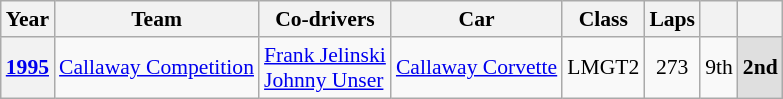<table class="wikitable" style="text-align:center; font-size:90%">
<tr>
<th>Year</th>
<th>Team</th>
<th>Co-drivers</th>
<th>Car</th>
<th>Class</th>
<th>Laps</th>
<th></th>
<th></th>
</tr>
<tr>
<th><a href='#'>1995</a></th>
<td align="left" nowrap> <a href='#'>Callaway Competition</a></td>
<td align="left" nowrap> <a href='#'>Frank Jelinski</a><br> <a href='#'>Johnny Unser</a></td>
<td align="left" nowrap><a href='#'>Callaway Corvette</a></td>
<td>LMGT2</td>
<td>273</td>
<td>9th</td>
<td style="background:#DFDFDF;"><strong>2nd</strong></td>
</tr>
</table>
